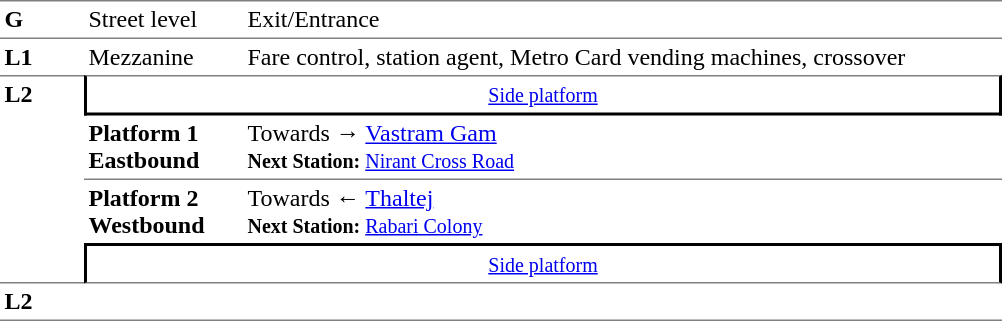<table table border=0 cellspacing=0 cellpadding=3>
<tr>
<td style="border-bottom:solid 1px gray;border-top:solid 1px gray;" width=50 valign=top><strong>G</strong></td>
<td style="border-top:solid 1px gray;border-bottom:solid 1px gray;" width=100 valign=top>Street level</td>
<td style="border-top:solid 1px gray;border-bottom:solid 1px gray;" width=500 valign=top>Exit/Entrance</td>
</tr>
<tr>
<td valign=top><strong>L1</strong></td>
<td valign=top>Mezzanine</td>
<td valign=top>Fare control, station agent, Metro Card vending machines, crossover<br></td>
</tr>
<tr>
<td style="border-top:solid 1px gray;border-bottom:solid 1px gray;" width=50 rowspan=4 valign=top><strong>L2</strong></td>
<td style="border-top:solid 1px gray;border-right:solid 2px black;border-left:solid 2px black;border-bottom:solid 2px black;text-align:center;" colspan=2><small><a href='#'>Side platform</a></small></td>
</tr>
<tr>
<td style="border-bottom:solid 1px gray;" width=100><span><strong>Platform 1</strong><br><strong>Eastbound</strong></span></td>
<td style="border-bottom:solid 1px gray;" width=500>Towards → <a href='#'>Vastram Gam</a><br><small><strong>Next Station:</strong> <a href='#'>Nirant Cross Road</a></small></td>
</tr>
<tr>
<td><span><strong>Platform 2</strong><br><strong>Westbound</strong></span></td>
<td>Towards ← <a href='#'>Thaltej</a><br><small><strong>Next Station:</strong> <a href='#'>Rabari Colony</a></small></td>
</tr>
<tr>
<td style="border-top:solid 2px black;border-right:solid 2px black;border-left:solid 2px black;border-bottom:solid 1px gray;" colspan=2  align=center><small><a href='#'>Side platform</a></small></td>
</tr>
<tr>
<td style="border-bottom:solid 1px gray;" width=50 rowspan=2 valign=top><strong>L2</strong></td>
<td style="border-bottom:solid 1px gray;" width=100></td>
<td style="border-bottom:solid 1px gray;" width=500></td>
</tr>
<tr>
</tr>
</table>
